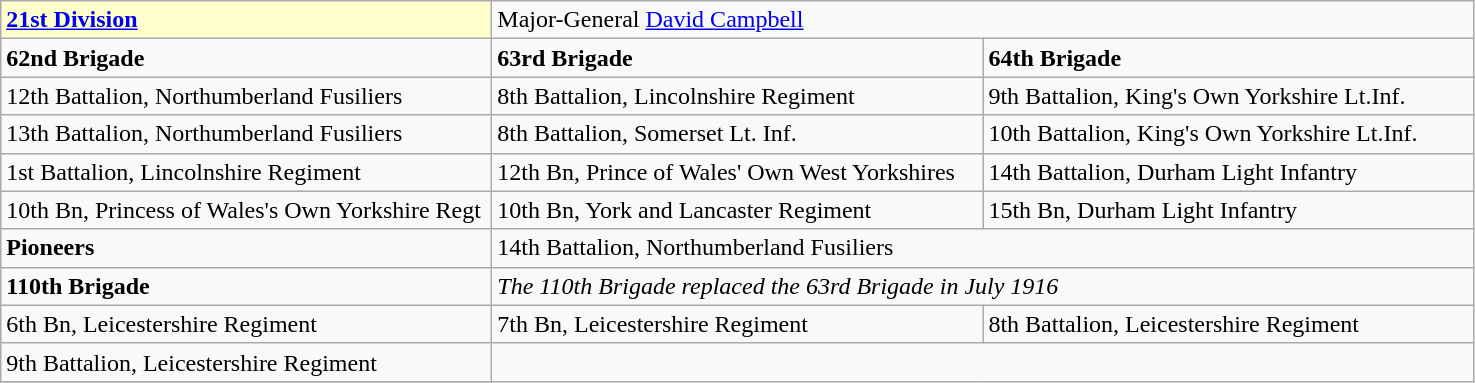<table class="wikitable">
<tr>
<td style="background:#FFFFCC;"><strong><a href='#'>21st Division</a>  </strong></td>
<td colspan="2">Major-General <a href='#'>David Campbell</a></td>
</tr>
<tr>
<td width="320pt"><strong>62nd Brigade</strong></td>
<td width="320pt"><strong>63rd Brigade</strong></td>
<td width="320pt"><strong>64th Brigade</strong></td>
</tr>
<tr>
<td>12th Battalion, Northumberland Fusiliers</td>
<td>8th Battalion, Lincolnshire Regiment</td>
<td>9th Battalion, King's Own Yorkshire Lt.Inf.</td>
</tr>
<tr>
<td>13th Battalion, Northumberland Fusiliers</td>
<td>8th Battalion, Somerset Lt. Inf.</td>
<td>10th Battalion, King's Own Yorkshire Lt.Inf.</td>
</tr>
<tr>
<td>1st Battalion, Lincolnshire Regiment</td>
<td>12th Bn, Prince of Wales' Own West Yorkshires</td>
<td>14th Battalion, Durham Light Infantry</td>
</tr>
<tr>
<td>10th Bn, Princess of Wales's Own Yorkshire Regt</td>
<td>10th Bn, York and Lancaster Regiment</td>
<td>15th Bn, Durham Light Infantry</td>
</tr>
<tr>
<td><strong>Pioneers</strong></td>
<td colspan="2">14th Battalion, Northumberland Fusiliers</td>
</tr>
<tr>
<td><strong>110th Brigade</strong></td>
<td colspan="2"><em>The 110th Brigade replaced the 63rd Brigade in July 1916</em></td>
</tr>
<tr>
<td>6th Bn, Leicestershire Regiment</td>
<td>7th Bn, Leicestershire Regiment</td>
<td>8th Battalion, Leicestershire Regiment</td>
</tr>
<tr>
<td>9th Battalion, Leicestershire Regiment</td>
</tr>
<tr>
</tr>
</table>
